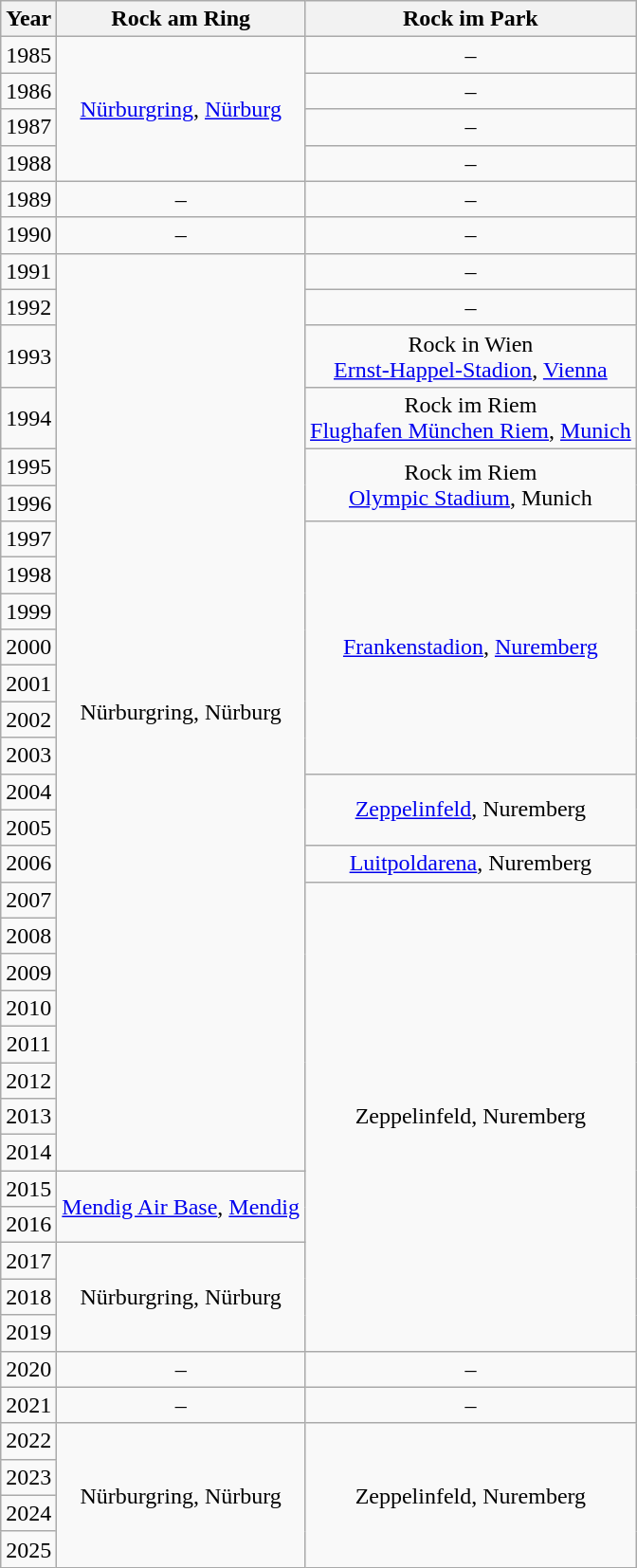<table class="wikitable" style="text-align:center;">
<tr>
<th scope="col">Year</th>
<th scope="col">Rock am Ring</th>
<th scope="col">Rock im Park</th>
</tr>
<tr>
<td>1985</td>
<td rowspan="4"><a href='#'>Nürburgring</a>, <a href='#'>Nürburg</a></td>
<td>–</td>
</tr>
<tr>
<td>1986</td>
<td>–</td>
</tr>
<tr>
<td>1987</td>
<td>–</td>
</tr>
<tr>
<td>1988</td>
<td>–</td>
</tr>
<tr>
<td>1989</td>
<td>–</td>
<td>–</td>
</tr>
<tr>
<td>1990</td>
<td>–</td>
<td>–</td>
</tr>
<tr>
<td>1991</td>
<td rowspan="24">Nürburgring, Nürburg</td>
<td>–</td>
</tr>
<tr>
<td>1992</td>
<td>–</td>
</tr>
<tr>
<td>1993</td>
<td>Rock in Wien<br><a href='#'>Ernst-Happel-Stadion</a>, <a href='#'>Vienna</a></td>
</tr>
<tr>
<td>1994</td>
<td>Rock im Riem<br><a href='#'>Flughafen München Riem</a>, <a href='#'>Munich</a></td>
</tr>
<tr>
<td>1995</td>
<td rowspan="2">Rock im Riem<br><a href='#'>Olympic Stadium</a>, Munich</td>
</tr>
<tr>
<td>1996</td>
</tr>
<tr>
<td>1997</td>
<td rowspan="7"><a href='#'>Frankenstadion</a>, <a href='#'>Nuremberg</a></td>
</tr>
<tr>
<td>1998</td>
</tr>
<tr>
<td>1999</td>
</tr>
<tr>
<td>2000</td>
</tr>
<tr>
<td>2001</td>
</tr>
<tr>
<td>2002</td>
</tr>
<tr>
<td>2003</td>
</tr>
<tr>
<td>2004</td>
<td rowspan="2"><a href='#'>Zeppelinfeld</a>, Nuremberg</td>
</tr>
<tr>
<td>2005</td>
</tr>
<tr>
<td>2006</td>
<td><a href='#'>Luitpoldarena</a>, Nuremberg</td>
</tr>
<tr>
<td>2007</td>
<td rowspan="13">Zeppelinfeld, Nuremberg</td>
</tr>
<tr>
<td>2008</td>
</tr>
<tr>
<td>2009</td>
</tr>
<tr>
<td>2010</td>
</tr>
<tr>
<td>2011</td>
</tr>
<tr>
<td>2012</td>
</tr>
<tr>
<td>2013</td>
</tr>
<tr>
<td>2014</td>
</tr>
<tr>
<td>2015</td>
<td rowspan="2"><a href='#'>Mendig Air Base</a>, <a href='#'>Mendig</a></td>
</tr>
<tr>
<td>2016</td>
</tr>
<tr>
<td>2017</td>
<td rowspan="3">Nürburgring, Nürburg</td>
</tr>
<tr>
<td>2018</td>
</tr>
<tr>
<td>2019</td>
</tr>
<tr>
<td>2020</td>
<td>–</td>
<td>–</td>
</tr>
<tr>
<td>2021</td>
<td>–</td>
<td>–</td>
</tr>
<tr>
<td>2022</td>
<td rowspan="4">Nürburgring, Nürburg</td>
<td rowspan="4">Zeppelinfeld, Nuremberg</td>
</tr>
<tr>
<td>2023</td>
</tr>
<tr>
<td>2024</td>
</tr>
<tr>
<td>2025</td>
</tr>
</table>
